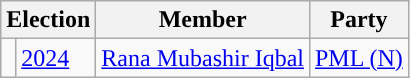<table class="wikitable">
<tr>
<th colspan="2">Election</th>
<th>Member</th>
<th>Party</th>
</tr>
<tr>
<td style="background-color: "></td>
<td><a href='#'>2024</a></td>
<td><a href='#'>Rana Mubashir Iqbal</a></td>
<td><a href='#'>PML (N)</a></td>
</tr>
</table>
